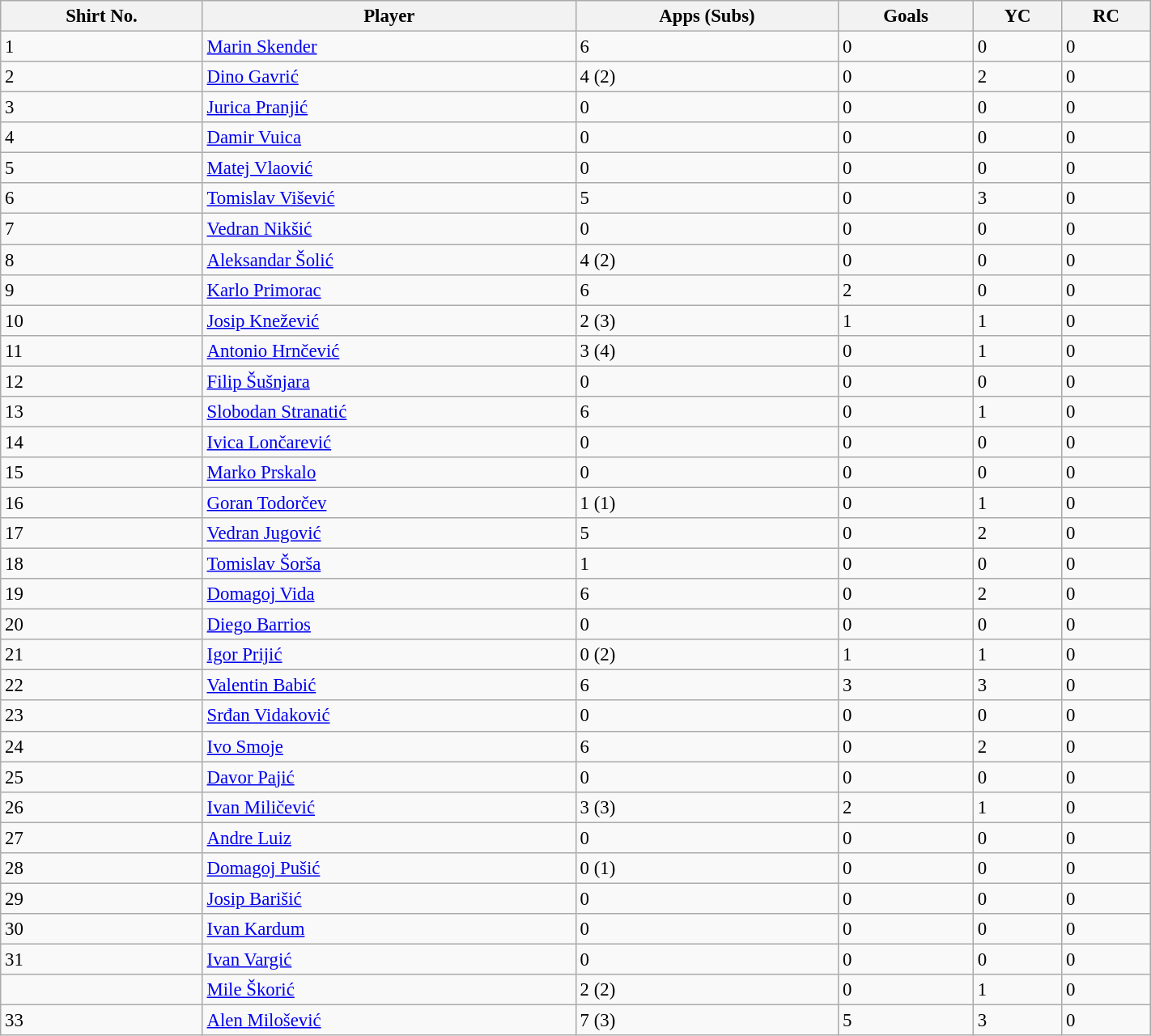<table class="wikitable sortable" style="text-align:center; font-size:95%;width:75%; text-align:left">
<tr>
<th>Shirt No.</th>
<th>Player</th>
<th>Apps (Subs)</th>
<th>Goals</th>
<th>YC </th>
<th>RC </th>
</tr>
<tr --->
<td>1</td>
<td> <a href='#'>Marin Skender</a></td>
<td>6</td>
<td>0</td>
<td>0</td>
<td>0</td>
</tr>
<tr --->
<td>2</td>
<td> <a href='#'>Dino Gavrić</a></td>
<td>4 (2)</td>
<td>0</td>
<td>2</td>
<td>0</td>
</tr>
<tr --->
<td>3</td>
<td> <a href='#'>Jurica Pranjić</a></td>
<td>0</td>
<td>0</td>
<td>0</td>
<td>0</td>
</tr>
<tr --->
<td>4</td>
<td> <a href='#'>Damir Vuica</a></td>
<td>0</td>
<td>0</td>
<td>0</td>
<td>0</td>
</tr>
<tr --->
<td>5</td>
<td> <a href='#'>Matej Vlaović</a></td>
<td>0</td>
<td>0</td>
<td>0</td>
<td>0</td>
</tr>
<tr --->
<td>6</td>
<td> <a href='#'>Tomislav Višević</a></td>
<td>5</td>
<td>0</td>
<td>3</td>
<td>0</td>
</tr>
<tr --->
<td>7</td>
<td> <a href='#'>Vedran Nikšić</a></td>
<td>0</td>
<td>0</td>
<td>0</td>
<td>0</td>
</tr>
<tr --->
<td>8</td>
<td> <a href='#'>Aleksandar Šolić</a></td>
<td>4 (2)</td>
<td>0</td>
<td>0</td>
<td>0</td>
</tr>
<tr --->
<td>9</td>
<td> <a href='#'>Karlo Primorac</a></td>
<td>6</td>
<td>2</td>
<td>0</td>
<td>0</td>
</tr>
<tr --->
<td>10</td>
<td> <a href='#'>Josip Knežević</a></td>
<td>2 (3)</td>
<td>1</td>
<td>1</td>
<td>0</td>
</tr>
<tr --->
<td>11</td>
<td> <a href='#'>Antonio Hrnčević</a></td>
<td>3 (4)</td>
<td>0</td>
<td>1</td>
<td>0</td>
</tr>
<tr --->
<td>12</td>
<td> <a href='#'>Filip Šušnjara</a></td>
<td>0</td>
<td>0</td>
<td>0</td>
<td>0</td>
</tr>
<tr --->
<td>13</td>
<td> <a href='#'>Slobodan Stranatić</a></td>
<td>6</td>
<td>0</td>
<td>1</td>
<td>0</td>
</tr>
<tr --->
<td>14</td>
<td> <a href='#'>Ivica Lončarević</a></td>
<td>0</td>
<td>0</td>
<td>0</td>
<td>0</td>
</tr>
<tr --->
<td>15</td>
<td> <a href='#'>Marko Prskalo</a></td>
<td>0</td>
<td>0</td>
<td>0</td>
<td>0</td>
</tr>
<tr --->
<td>16</td>
<td> <a href='#'>Goran Todorčev</a></td>
<td>1 (1)</td>
<td>0</td>
<td>1</td>
<td>0</td>
</tr>
<tr --->
<td>17</td>
<td> <a href='#'>Vedran Jugović</a></td>
<td>5</td>
<td>0</td>
<td>2</td>
<td>0</td>
</tr>
<tr --->
<td>18</td>
<td> <a href='#'>Tomislav Šorša</a></td>
<td>1</td>
<td>0</td>
<td>0</td>
<td>0</td>
</tr>
<tr --->
<td>19</td>
<td> <a href='#'>Domagoj Vida</a></td>
<td>6</td>
<td>0</td>
<td>2</td>
<td>0</td>
</tr>
<tr --->
<td>20</td>
<td> <a href='#'>Diego Barrios</a></td>
<td>0</td>
<td>0</td>
<td>0</td>
<td>0</td>
</tr>
<tr --->
<td>21</td>
<td> <a href='#'>Igor Prijić</a></td>
<td>0 (2)</td>
<td>1</td>
<td>1</td>
<td>0</td>
</tr>
<tr --->
<td>22</td>
<td> <a href='#'>Valentin Babić</a></td>
<td>6</td>
<td>3</td>
<td>3</td>
<td>0</td>
</tr>
<tr --->
<td>23</td>
<td> <a href='#'>Srđan Vidaković</a></td>
<td>0</td>
<td>0</td>
<td>0</td>
<td>0</td>
</tr>
<tr --->
<td>24</td>
<td> <a href='#'>Ivo Smoje</a></td>
<td>6</td>
<td>0</td>
<td>2</td>
<td>0</td>
</tr>
<tr --->
<td>25</td>
<td> <a href='#'>Davor Pajić</a></td>
<td>0</td>
<td>0</td>
<td>0</td>
<td>0</td>
</tr>
<tr --->
<td>26</td>
<td> <a href='#'>Ivan Miličević</a></td>
<td>3 (3)</td>
<td>2</td>
<td>1</td>
<td>0</td>
</tr>
<tr --->
<td>27</td>
<td> <a href='#'>Andre Luiz</a></td>
<td>0</td>
<td>0</td>
<td>0</td>
<td>0</td>
</tr>
<tr --->
<td>28</td>
<td> <a href='#'>Domagoj Pušić</a></td>
<td>0 (1)</td>
<td>0</td>
<td>0</td>
<td>0</td>
</tr>
<tr --->
<td>29</td>
<td> <a href='#'>Josip Barišić</a></td>
<td>0</td>
<td>0</td>
<td>0</td>
<td>0</td>
</tr>
<tr --->
<td>30</td>
<td> <a href='#'>Ivan Kardum</a></td>
<td>0</td>
<td>0</td>
<td>0</td>
<td>0</td>
</tr>
<tr --->
<td>31</td>
<td> <a href='#'>Ivan Vargić</a></td>
<td>0</td>
<td>0</td>
<td>0</td>
<td>0</td>
</tr>
<tr --->
<td></td>
<td> <a href='#'>Mile Škorić</a></td>
<td>2 (2)</td>
<td>0</td>
<td>1</td>
<td>0</td>
</tr>
<tr --->
<td>33</td>
<td> <a href='#'>Alen Milošević</a></td>
<td>7 (3)</td>
<td>5</td>
<td>3</td>
<td>0</td>
</tr>
</table>
